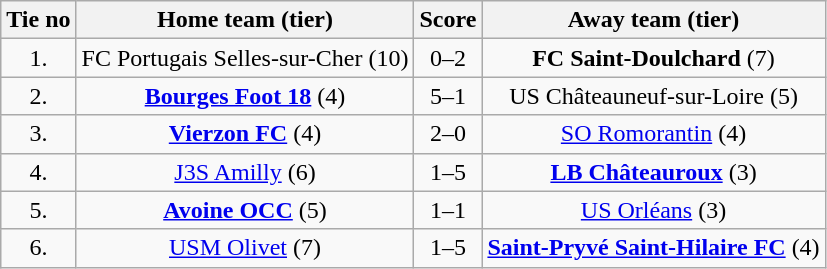<table class="wikitable" style="text-align: center">
<tr>
<th>Tie no</th>
<th>Home team (tier)</th>
<th>Score</th>
<th>Away team (tier)</th>
</tr>
<tr>
<td>1.</td>
<td>FC Portugais Selles-sur-Cher (10)</td>
<td>0–2</td>
<td><strong>FC Saint-Doulchard</strong> (7)</td>
</tr>
<tr>
<td>2.</td>
<td><strong><a href='#'>Bourges Foot 18</a></strong> (4)</td>
<td>5–1</td>
<td>US Châteauneuf-sur-Loire (5)</td>
</tr>
<tr>
<td>3.</td>
<td><strong><a href='#'>Vierzon FC</a></strong> (4)</td>
<td>2–0</td>
<td><a href='#'>SO Romorantin</a> (4)</td>
</tr>
<tr>
<td>4.</td>
<td><a href='#'>J3S Amilly</a> (6)</td>
<td>1–5</td>
<td><strong><a href='#'>LB Châteauroux</a></strong> (3)</td>
</tr>
<tr>
<td>5.</td>
<td><strong><a href='#'>Avoine OCC</a></strong> (5)</td>
<td>1–1 </td>
<td><a href='#'>US Orléans</a> (3)</td>
</tr>
<tr>
<td>6.</td>
<td><a href='#'>USM Olivet</a> (7)</td>
<td>1–5</td>
<td><strong><a href='#'>Saint-Pryvé Saint-Hilaire FC</a></strong> (4)</td>
</tr>
</table>
